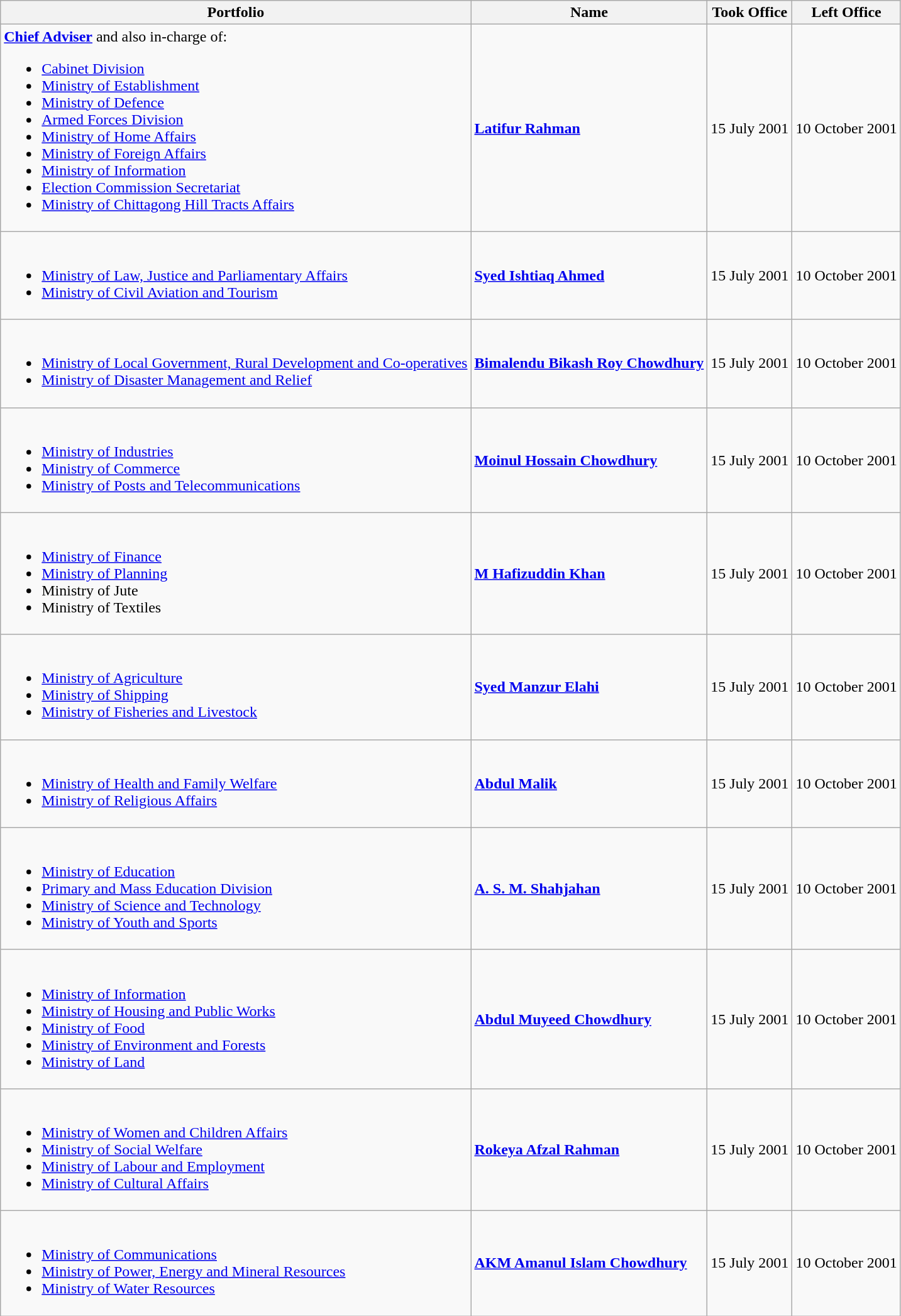<table class="wikitable">
<tr>
<th>Portfolio</th>
<th>Name</th>
<th>Took Office</th>
<th>Left Office</th>
</tr>
<tr>
<td><a href='#'><strong>Chief Adviser</strong></a> and also in-charge of:<br><ul><li><a href='#'>Cabinet Division</a></li><li><a href='#'>Ministry of Establishment</a></li><li><a href='#'>Ministry of Defence</a></li><li><a href='#'>Armed Forces Division</a></li><li><a href='#'>Ministry of Home Affairs</a></li><li><a href='#'>Ministry of Foreign Affairs</a></li><li><a href='#'>Ministry of Information</a></li><li><a href='#'>Election Commission Secretariat</a></li><li><a href='#'>Ministry of Chittagong Hill Tracts Affairs</a></li></ul></td>
<td><strong><a href='#'>Latifur Rahman</a></strong></td>
<td>15 July 2001</td>
<td>10 October 2001</td>
</tr>
<tr>
<td><br><ul><li><a href='#'>Ministry of Law, Justice and Parliamentary Affairs</a></li><li><a href='#'>Ministry of Civil Aviation and Tourism</a></li></ul></td>
<td><strong><a href='#'>Syed Ishtiaq Ahmed</a></strong></td>
<td>15 July 2001</td>
<td>10 October 2001</td>
</tr>
<tr>
<td><br><ul><li><a href='#'>Ministry of Local Government, Rural Development and Co-operatives</a></li><li><a href='#'>Ministry of Disaster Management and Relief</a></li></ul></td>
<td><strong><a href='#'>Bimalendu Bikash Roy Chowdhury</a></strong></td>
<td>15 July 2001</td>
<td>10 October 2001</td>
</tr>
<tr>
<td><br><ul><li><a href='#'>Ministry of Industries</a></li><li><a href='#'>Ministry of Commerce</a></li><li><a href='#'>Ministry of Posts and Telecommunications</a></li></ul></td>
<td><strong><a href='#'>Moinul Hossain Chowdhury</a></strong></td>
<td>15 July 2001</td>
<td>10 October 2001</td>
</tr>
<tr>
<td><br><ul><li><a href='#'>Ministry of Finance</a></li><li><a href='#'>Ministry of Planning</a></li><li>Ministry of Jute</li><li>Ministry of Textiles</li></ul></td>
<td><strong><a href='#'>M Hafizuddin Khan</a></strong></td>
<td>15 July 2001</td>
<td>10 October 2001</td>
</tr>
<tr>
<td><br><ul><li><a href='#'>Ministry of Agriculture</a></li><li><a href='#'>Ministry of Shipping</a></li><li><a href='#'>Ministry of Fisheries and Livestock</a></li></ul></td>
<td><strong><a href='#'>Syed Manzur Elahi</a></strong></td>
<td>15 July 2001</td>
<td>10 October 2001</td>
</tr>
<tr>
<td><br><ul><li><a href='#'>Ministry of Health and Family Welfare</a></li><li><a href='#'>Ministry of Religious Affairs</a></li></ul></td>
<td><a href='#'><strong>Abdul Malik</strong></a></td>
<td>15 July 2001</td>
<td>10 October 2001</td>
</tr>
<tr>
<td><br><ul><li><a href='#'>Ministry of Education</a></li><li><a href='#'>Primary and Mass Education Division</a></li><li><a href='#'>Ministry of Science and Technology</a></li><li><a href='#'>Ministry of Youth and Sports</a></li></ul></td>
<td><strong><a href='#'>A. S. M. Shahjahan</a></strong></td>
<td>15 July 2001</td>
<td>10 October 2001</td>
</tr>
<tr>
<td><br><ul><li><a href='#'>Ministry of Information</a></li><li><a href='#'>Ministry of Housing and Public Works</a></li><li><a href='#'>Ministry of Food</a></li><li><a href='#'>Ministry of Environment and Forests</a></li><li><a href='#'>Ministry of Land</a></li></ul></td>
<td><strong><a href='#'>Abdul Muyeed Chowdhury</a></strong></td>
<td>15 July 2001</td>
<td>10 October 2001</td>
</tr>
<tr>
<td><br><ul><li><a href='#'>Ministry of Women and Children Affairs</a></li><li><a href='#'>Ministry of Social Welfare</a></li><li><a href='#'>Ministry of Labour and Employment</a></li><li><a href='#'>Ministry of Cultural Affairs</a></li></ul></td>
<td><strong><a href='#'>Rokeya Afzal Rahman</a></strong></td>
<td>15 July 2001</td>
<td>10 October 2001</td>
</tr>
<tr>
<td><br><ul><li><a href='#'>Ministry of Communications</a></li><li><a href='#'>Ministry of Power, Energy and Mineral Resources</a></li><li><a href='#'>Ministry of Water Resources</a></li></ul></td>
<td><strong><a href='#'>AKM Amanul Islam Chowdhury</a></strong></td>
<td>15 July 2001</td>
<td>10 October 2001</td>
</tr>
</table>
